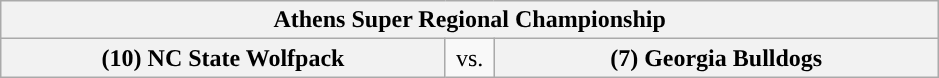<table class="wikitable">
<tr>
<th style="width: 604px;" colspan=3>Athens Super Regional Championship</th>
</tr>
<tr>
<th style="width: 289px; ">(10) NC State Wolfpack</th>
<td style="width: 25px; text-align:center">vs.</td>
<th style="width: 289px; ">(7) Georgia Bulldogs</th>
</tr>
</table>
